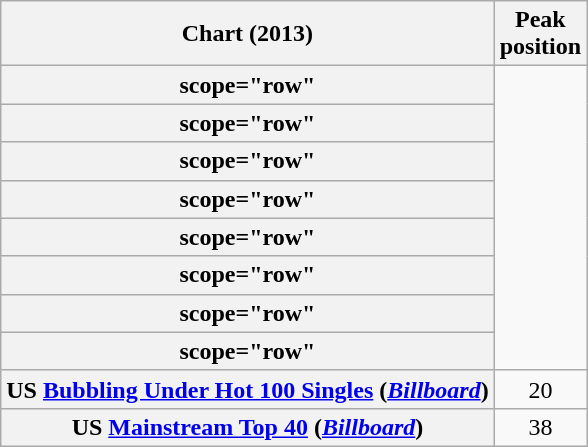<table class="wikitable sortable plainrowheaders">
<tr>
<th scope="col">Chart (2013)</th>
<th scope="col">Peak<br>position</th>
</tr>
<tr>
<th>scope="row" </th>
</tr>
<tr>
<th>scope="row" </th>
</tr>
<tr>
<th>scope="row" </th>
</tr>
<tr>
<th>scope="row" </th>
</tr>
<tr>
<th>scope="row" </th>
</tr>
<tr>
<th>scope="row" </th>
</tr>
<tr>
<th>scope="row" </th>
</tr>
<tr>
<th>scope="row" </th>
</tr>
<tr>
<th scope="row">US <a href='#'>Bubbling Under Hot 100 Singles</a> (<em><a href='#'>Billboard</a></em>)</th>
<td style="text-align:center;">20</td>
</tr>
<tr>
<th scope="row">US <a href='#'>Mainstream Top 40</a> (<em><a href='#'>Billboard</a></em>)</th>
<td style="text-align:center;">38</td>
</tr>
</table>
